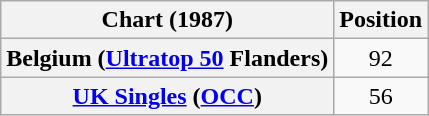<table class="wikitable plainrowheaders" style="text-align:center">
<tr>
<th scope="col">Chart (1987)</th>
<th scope="col">Position</th>
</tr>
<tr>
<th scope="row">Belgium (<a href='#'>Ultratop 50</a> Flanders)</th>
<td>92</td>
</tr>
<tr>
<th scope="row"><a href='#'>UK Singles</a> (<a href='#'>OCC</a>)</th>
<td>56</td>
</tr>
</table>
